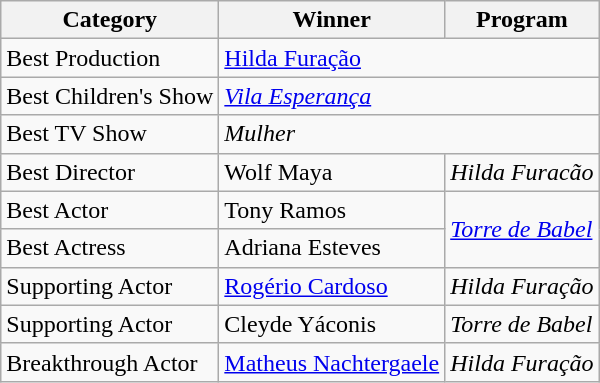<table class="wikitable">
<tr>
<th>Category</th>
<th>Winner</th>
<th>Program</th>
</tr>
<tr>
<td>Best Production</td>
<td colspan="2"><a href='#'>Hilda Furação</a></td>
</tr>
<tr>
<td>Best Children's Show</td>
<td colspan="2"><em><a href='#'>Vila Esperança</a></em></td>
</tr>
<tr>
<td>Best TV Show</td>
<td colspan="2"><em>Mulher</em></td>
</tr>
<tr>
<td>Best Director</td>
<td>Wolf Maya</td>
<td><em>Hilda Furacão</em></td>
</tr>
<tr>
<td>Best Actor</td>
<td>Tony Ramos</td>
<td rowspan="2"><em><a href='#'>Torre de Babel</a></em></td>
</tr>
<tr>
<td>Best Actress</td>
<td>Adriana Esteves</td>
</tr>
<tr>
<td>Supporting Actor</td>
<td><a href='#'>Rogério Cardoso</a></td>
<td><em>Hilda Furação</em></td>
</tr>
<tr>
<td>Supporting Actor</td>
<td>Cleyde Yáconis</td>
<td><em>Torre de Babel</em></td>
</tr>
<tr>
<td>Breakthrough Actor</td>
<td><a href='#'>Matheus Nachtergaele</a></td>
<td><em>Hilda Furação</em></td>
</tr>
</table>
